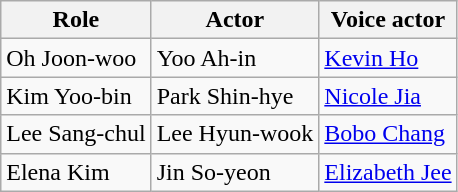<table class="wikitable">
<tr>
<th>Role</th>
<th>Actor</th>
<th>Voice actor</th>
</tr>
<tr>
<td>Oh Joon-woo</td>
<td>Yoo Ah-in</td>
<td><a href='#'>Kevin Ho</a></td>
</tr>
<tr>
<td>Kim Yoo-bin</td>
<td>Park Shin-hye</td>
<td><a href='#'>Nicole Jia</a></td>
</tr>
<tr>
<td>Lee Sang-chul</td>
<td>Lee Hyun-wook</td>
<td><a href='#'>Bobo Chang</a></td>
</tr>
<tr>
<td>Elena Kim</td>
<td>Jin So-yeon</td>
<td><a href='#'>Elizabeth Jee</a></td>
</tr>
</table>
